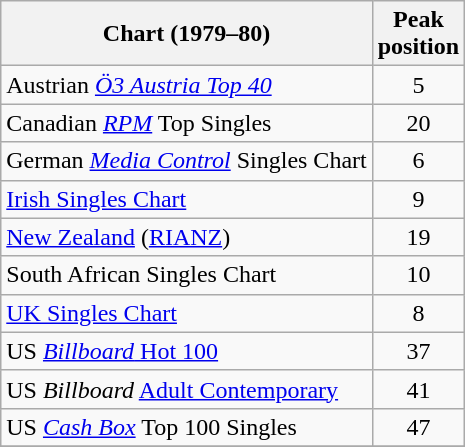<table class="wikitable sortable">
<tr>
<th>Chart (1979–80)</th>
<th>Peak<br>position</th>
</tr>
<tr>
<td>Austrian <em><a href='#'>Ö3 Austria Top 40</a></em></td>
<td align="center">5</td>
</tr>
<tr>
<td>Canadian <a href='#'><em>RPM</em></a> Top Singles</td>
<td align="center">20</td>
</tr>
<tr>
<td>German <em><a href='#'>Media Control</a></em> Singles Chart</td>
<td align="center">6</td>
</tr>
<tr>
<td><a href='#'>Irish Singles Chart</a></td>
<td align="center">9</td>
</tr>
<tr>
<td><a href='#'>New Zealand</a> (<a href='#'>RIANZ</a>)</td>
<td style="text-align:center;">19</td>
</tr>
<tr>
<td>South African Singles Chart</td>
<td style="text-align:center;">10</td>
</tr>
<tr>
<td><a href='#'>UK Singles Chart</a></td>
<td align="center">8</td>
</tr>
<tr>
<td>US <a href='#'><em>Billboard</em> Hot 100</a></td>
<td align="center">37</td>
</tr>
<tr>
<td>US <em>Billboard</em> <a href='#'>Adult Contemporary</a></td>
<td align="center">41</td>
</tr>
<tr>
<td>US <em><a href='#'>Cash Box</a></em> Top 100 Singles</td>
<td align="center">47</td>
</tr>
<tr>
</tr>
</table>
